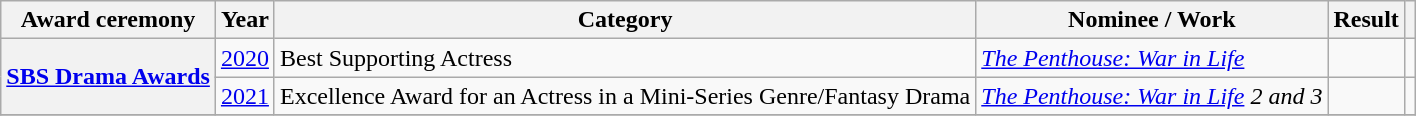<table class="wikitable plainrowheaders sortable">
<tr>
<th scope="col">Award ceremony</th>
<th scope="col">Year</th>
<th scope="col">Category</th>
<th scope="col">Nominee / Work</th>
<th scope="col">Result</th>
<th scope="col" class="unsortable"></th>
</tr>
<tr>
<th scope="row"  rowspan="2"><a href='#'>SBS Drama Awards</a></th>
<td rowspan="1"><a href='#'>2020</a></td>
<td>Best Supporting Actress</td>
<td><em><a href='#'>The Penthouse: War in Life</a></em></td>
<td></td>
<td style="text-align:center"></td>
</tr>
<tr>
<td rowspan="1"><a href='#'>2021</a></td>
<td>Excellence Award for an Actress in a Mini-Series Genre/Fantasy Drama</td>
<td rowspan="1"><em><a href='#'>The Penthouse: War in Life</a> 2 and 3</em></td>
<td></td>
<td style="text-align:center"></td>
</tr>
<tr>
</tr>
</table>
